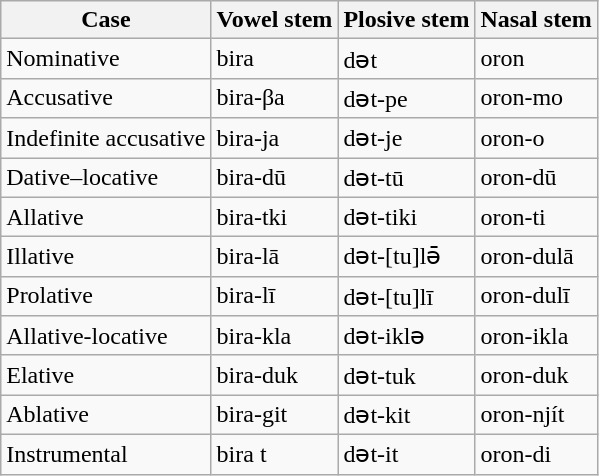<table class="wikitable">
<tr>
<th>Case</th>
<th>Vowel stem</th>
<th>Plosive stem</th>
<th>Nasal stem</th>
</tr>
<tr>
<td>Nominative</td>
<td>bira</td>
<td>dət</td>
<td>oron</td>
</tr>
<tr>
<td>Accusative</td>
<td>bira-βa</td>
<td>dət-pe</td>
<td>oron-mo</td>
</tr>
<tr>
<td>Indefinite accusative</td>
<td>bira-ja</td>
<td>dət-je</td>
<td>oron-o</td>
</tr>
<tr>
<td>Dative–locative</td>
<td>bira-dū</td>
<td>dət-tū</td>
<td>oron-dū</td>
</tr>
<tr>
<td>Allative</td>
<td>bira-tki</td>
<td>dət-tiki</td>
<td>oron-ti</td>
</tr>
<tr>
<td>Illative</td>
<td>bira-lā</td>
<td>dət-[tu]lə̄</td>
<td>oron-dulā</td>
</tr>
<tr>
<td>Prolative</td>
<td>bira-lī</td>
<td>dət-[tu]lī</td>
<td>oron-dulī</td>
</tr>
<tr>
<td>Allative-locative</td>
<td>bira-kla</td>
<td>dət-iklə</td>
<td>oron-ikla</td>
</tr>
<tr>
<td>Elative</td>
<td>bira-duk</td>
<td>dət-tuk</td>
<td>oron-duk</td>
</tr>
<tr>
<td>Ablative</td>
<td>bira-git</td>
<td>dət-kit</td>
<td>oron-njít</td>
</tr>
<tr>
<td>Instrumental</td>
<td>bira t</td>
<td>dət-it</td>
<td>oron-di</td>
</tr>
</table>
